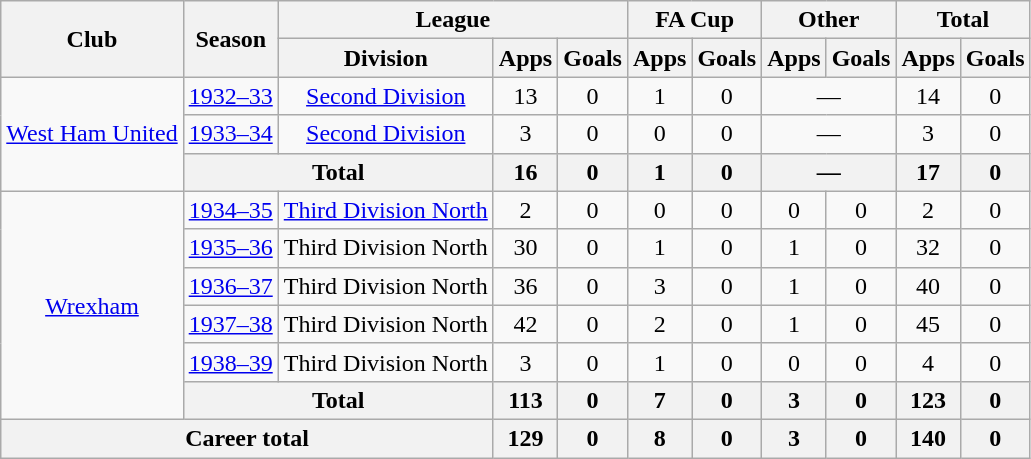<table class="wikitable" style="text-align: center;">
<tr>
<th rowspan="2">Club</th>
<th rowspan="2">Season</th>
<th colspan="3">League</th>
<th colspan="2">FA Cup</th>
<th colspan="2">Other</th>
<th colspan="2">Total</th>
</tr>
<tr>
<th>Division</th>
<th>Apps</th>
<th>Goals</th>
<th>Apps</th>
<th>Goals</th>
<th>Apps</th>
<th>Goals</th>
<th>Apps</th>
<th>Goals</th>
</tr>
<tr>
<td rowspan=3><a href='#'>West Ham United</a></td>
<td><a href='#'>1932–33</a></td>
<td><a href='#'>Second Division</a></td>
<td>13</td>
<td>0</td>
<td>1</td>
<td>0</td>
<td colspan=2>—</td>
<td>14</td>
<td>0</td>
</tr>
<tr>
<td><a href='#'>1933–34</a></td>
<td><a href='#'>Second Division</a></td>
<td>3</td>
<td>0</td>
<td>0</td>
<td>0</td>
<td colspan=2>—</td>
<td>3</td>
<td>0</td>
</tr>
<tr>
<th colspan=2>Total</th>
<th>16</th>
<th>0</th>
<th>1</th>
<th>0</th>
<th colspan=2>—</th>
<th>17</th>
<th>0</th>
</tr>
<tr>
<td rowspan=6><a href='#'>Wrexham</a></td>
<td><a href='#'>1934–35</a></td>
<td><a href='#'>Third Division North</a></td>
<td>2</td>
<td>0</td>
<td>0</td>
<td>0</td>
<td>0</td>
<td>0</td>
<td>2</td>
<td>0</td>
</tr>
<tr>
<td><a href='#'>1935–36</a></td>
<td>Third Division North</td>
<td>30</td>
<td>0</td>
<td>1</td>
<td>0</td>
<td>1</td>
<td>0</td>
<td>32</td>
<td>0</td>
</tr>
<tr>
<td><a href='#'>1936–37</a></td>
<td>Third Division North</td>
<td>36</td>
<td>0</td>
<td>3</td>
<td>0</td>
<td>1</td>
<td>0</td>
<td>40</td>
<td>0</td>
</tr>
<tr>
<td><a href='#'>1937–38</a></td>
<td>Third Division North</td>
<td>42</td>
<td>0</td>
<td>2</td>
<td>0</td>
<td>1</td>
<td>0</td>
<td>45</td>
<td>0</td>
</tr>
<tr>
<td><a href='#'>1938–39</a></td>
<td>Third Division North</td>
<td>3</td>
<td>0</td>
<td>1</td>
<td>0</td>
<td>0</td>
<td>0</td>
<td>4</td>
<td>0</td>
</tr>
<tr>
<th colspan=2>Total</th>
<th>113</th>
<th>0</th>
<th>7</th>
<th>0</th>
<th>3</th>
<th>0</th>
<th>123</th>
<th>0</th>
</tr>
<tr>
<th colspan="3">Career total</th>
<th>129</th>
<th>0</th>
<th>8</th>
<th>0</th>
<th>3</th>
<th>0</th>
<th>140</th>
<th>0</th>
</tr>
</table>
